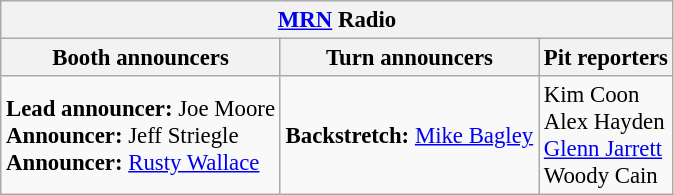<table class="wikitable" style="font-size: 95%">
<tr>
<th colspan="3"><a href='#'>MRN</a> Radio</th>
</tr>
<tr>
<th>Booth announcers</th>
<th>Turn announcers</th>
<th>Pit reporters</th>
</tr>
<tr>
<td><strong>Lead announcer:</strong> Joe Moore<br><strong>Announcer:</strong> Jeff Striegle<br><strong>Announcer:</strong> <a href='#'>Rusty Wallace</a></td>
<td><strong>Backstretch:</strong> <a href='#'>Mike Bagley</a></td>
<td>Kim Coon<br>Alex Hayden<br><a href='#'>Glenn Jarrett</a><br>Woody Cain</td>
</tr>
</table>
